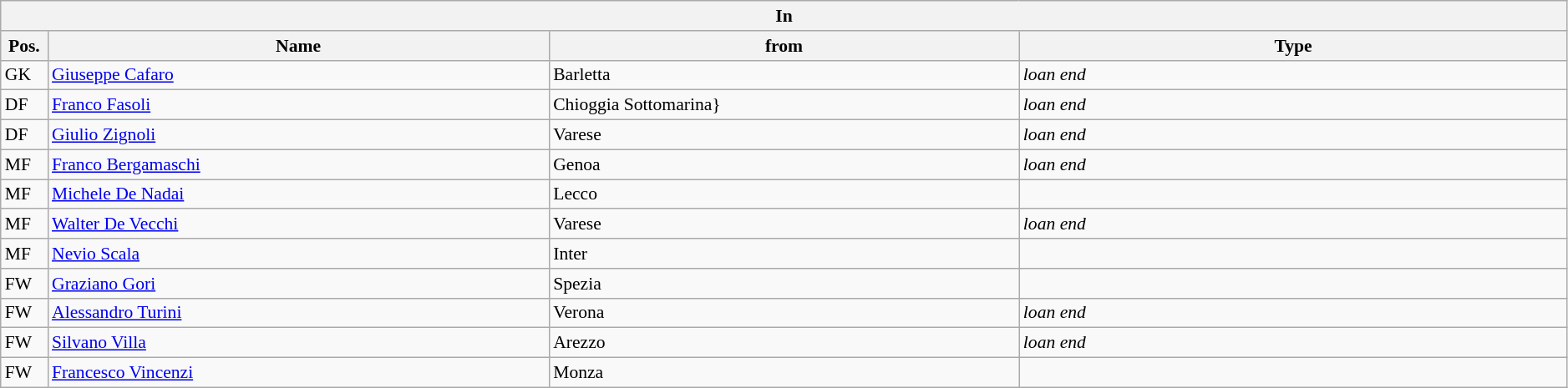<table class="wikitable" style="font-size:90%;width:99%;">
<tr>
<th colspan="4">In</th>
</tr>
<tr>
<th width=3%>Pos.</th>
<th width=32%>Name</th>
<th width=30%>from</th>
<th width=35%>Type</th>
</tr>
<tr>
<td>GK</td>
<td><a href='#'>Giuseppe Cafaro</a></td>
<td>Barletta</td>
<td><em>loan end</em></td>
</tr>
<tr>
<td>DF</td>
<td><a href='#'>Franco Fasoli</a></td>
<td>Chioggia Sottomarina}</td>
<td><em>loan end</em></td>
</tr>
<tr>
<td>DF</td>
<td><a href='#'>Giulio Zignoli</a></td>
<td>Varese</td>
<td><em>loan end</em></td>
</tr>
<tr>
<td>MF</td>
<td><a href='#'>Franco Bergamaschi</a></td>
<td>Genoa</td>
<td><em>loan end</em></td>
</tr>
<tr>
<td>MF</td>
<td><a href='#'>Michele De Nadai</a></td>
<td>Lecco</td>
<td></td>
</tr>
<tr>
<td>MF</td>
<td><a href='#'>Walter De Vecchi</a></td>
<td>Varese</td>
<td><em>loan end</em></td>
</tr>
<tr>
<td>MF</td>
<td><a href='#'>Nevio Scala</a></td>
<td>Inter</td>
<td></td>
</tr>
<tr>
<td>FW</td>
<td><a href='#'>Graziano Gori</a></td>
<td>Spezia</td>
<td></td>
</tr>
<tr>
<td>FW</td>
<td><a href='#'>Alessandro Turini</a></td>
<td>Verona</td>
<td><em>loan end</em></td>
</tr>
<tr>
<td>FW</td>
<td><a href='#'>Silvano Villa</a></td>
<td>Arezzo</td>
<td><em>loan end</em></td>
</tr>
<tr>
<td>FW</td>
<td><a href='#'>Francesco Vincenzi</a></td>
<td>Monza</td>
<td></td>
</tr>
</table>
